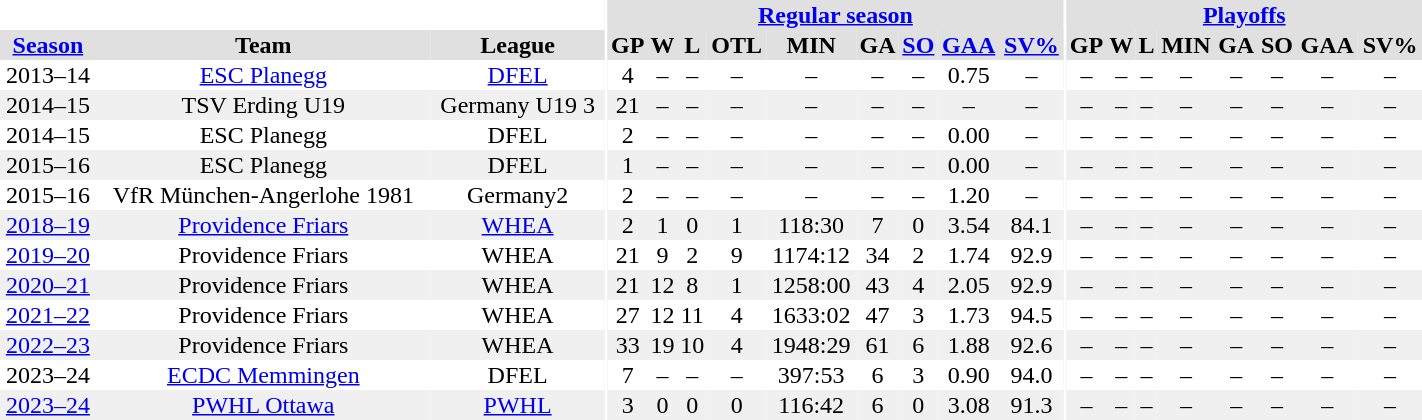<table border="0" cellpadding="1" cellspacing="0" style="width:75%; text-align:center;">
<tr bgcolor="#e0e0e0">
<th colspan="3" bgcolor="#ffffff"></th>
<th rowspan="99" bgcolor="#ffffff"></th>
<th colspan="9" bgcolor="#e0e0e0"><a href='#'>Regular season</a></th>
<th rowspan="99" bgcolor="#ffffff"></th>
<th colspan="8" bgcolor="#e0e0e0"><a href='#'>Playoffs</a></th>
</tr>
<tr bgcolor="#e0e0e0">
<th><a href='#'>Season</a></th>
<th>Team</th>
<th>League</th>
<th>GP</th>
<th>W</th>
<th>L</th>
<th>OTL</th>
<th>MIN</th>
<th>GA</th>
<th><a href='#'>SO</a></th>
<th><a href='#'>GAA</a></th>
<th><a href='#'>SV%</a></th>
<th>GP</th>
<th>W</th>
<th>L</th>
<th>MIN</th>
<th>GA</th>
<th>SO</th>
<th>GAA</th>
<th>SV%</th>
</tr>
<tr>
<td>2013–14</td>
<td><a href='#'>ESC Planegg</a></td>
<td><a href='#'>DFEL</a></td>
<td>4</td>
<td>–</td>
<td>–</td>
<td>–</td>
<td>–</td>
<td>–</td>
<td>–</td>
<td>0.75</td>
<td>–</td>
<td>–</td>
<td>–</td>
<td>–</td>
<td>–</td>
<td>–</td>
<td>–</td>
<td>–</td>
<td>–</td>
</tr>
<tr bgcolor="#f0f0f0">
<td>2014–15</td>
<td>TSV Erding U19</td>
<td>Germany U19 3</td>
<td>21</td>
<td>–</td>
<td>–</td>
<td>–</td>
<td>–</td>
<td>–</td>
<td>–</td>
<td>–</td>
<td>–</td>
<td>–</td>
<td>–</td>
<td>–</td>
<td>–</td>
<td>–</td>
<td>–</td>
<td>–</td>
<td>–</td>
</tr>
<tr>
<td>2014–15</td>
<td>ESC Planegg</td>
<td>DFEL</td>
<td>2</td>
<td>–</td>
<td>–</td>
<td>–</td>
<td>–</td>
<td>–</td>
<td>–</td>
<td>0.00</td>
<td>–</td>
<td>–</td>
<td>–</td>
<td>–</td>
<td>–</td>
<td>–</td>
<td>–</td>
<td>–</td>
<td>–</td>
</tr>
<tr bgcolor="#f0f0f0">
<td>2015–16</td>
<td>ESC Planegg</td>
<td>DFEL</td>
<td>1</td>
<td>–</td>
<td>–</td>
<td>–</td>
<td>–</td>
<td>–</td>
<td>–</td>
<td>0.00</td>
<td>–</td>
<td>–</td>
<td>–</td>
<td>–</td>
<td>–</td>
<td>–</td>
<td>–</td>
<td>–</td>
<td>–</td>
</tr>
<tr>
<td>2015–16</td>
<td>VfR München-Angerlohe 1981</td>
<td>Germany2</td>
<td>2</td>
<td>–</td>
<td>–</td>
<td>–</td>
<td>–</td>
<td>–</td>
<td>–</td>
<td>1.20</td>
<td>–</td>
<td>–</td>
<td>–</td>
<td>–</td>
<td>–</td>
<td>–</td>
<td>–</td>
<td>–</td>
<td>–</td>
</tr>
<tr bgcolor="#f0f0f0">
<td><a href='#'>2018–19</a></td>
<td><a href='#'>Providence Friars</a></td>
<td><a href='#'>WHEA</a></td>
<td>2</td>
<td>1</td>
<td>0</td>
<td>1</td>
<td>118:30</td>
<td>7</td>
<td>0</td>
<td>3.54</td>
<td>84.1</td>
<td>–</td>
<td>–</td>
<td>–</td>
<td>–</td>
<td>–</td>
<td>–</td>
<td>–</td>
<td>–</td>
</tr>
<tr>
<td><a href='#'>2019–20</a></td>
<td>Providence Friars</td>
<td>WHEA</td>
<td>21</td>
<td>9</td>
<td>2</td>
<td>9</td>
<td>1174:12</td>
<td>34</td>
<td>2</td>
<td>1.74</td>
<td>92.9</td>
<td>–</td>
<td>–</td>
<td>–</td>
<td>–</td>
<td>–</td>
<td>–</td>
<td>–</td>
<td>–</td>
</tr>
<tr bgcolor="#f0f0f0">
<td><a href='#'>2020–21</a></td>
<td>Providence Friars</td>
<td>WHEA</td>
<td>21</td>
<td>12</td>
<td>8</td>
<td>1</td>
<td>1258:00</td>
<td>43</td>
<td>4</td>
<td>2.05</td>
<td>92.9</td>
<td>–</td>
<td>–</td>
<td>–</td>
<td>–</td>
<td>–</td>
<td>–</td>
<td>–</td>
<td>–</td>
</tr>
<tr>
<td><a href='#'>2021–22</a></td>
<td>Providence Friars</td>
<td>WHEA</td>
<td>27</td>
<td>12</td>
<td>11</td>
<td>4</td>
<td>1633:02</td>
<td>47</td>
<td>3</td>
<td>1.73</td>
<td>94.5</td>
<td>–</td>
<td>–</td>
<td>–</td>
<td>–</td>
<td>–</td>
<td>–</td>
<td>–</td>
<td>–</td>
</tr>
<tr bgcolor="#f0f0f0">
<td><a href='#'>2022–23</a></td>
<td>Providence Friars</td>
<td>WHEA</td>
<td>33</td>
<td>19</td>
<td>10</td>
<td>4</td>
<td>1948:29</td>
<td>61</td>
<td>6</td>
<td>1.88</td>
<td>92.6</td>
<td>–</td>
<td>–</td>
<td>–</td>
<td>–</td>
<td>–</td>
<td>–</td>
<td>–</td>
<td>–</td>
</tr>
<tr>
<td>2023–24</td>
<td><a href='#'>ECDC Memmingen</a></td>
<td>DFEL</td>
<td>7</td>
<td>–</td>
<td>–</td>
<td>–</td>
<td>397:53</td>
<td>6</td>
<td>3</td>
<td>0.90</td>
<td>94.0</td>
<td>–</td>
<td>–</td>
<td>–</td>
<td>–</td>
<td>–</td>
<td>–</td>
<td>–</td>
<td>–</td>
</tr>
<tr bgcolor="#f0f0f0">
<td><a href='#'>2023–24</a></td>
<td><a href='#'>PWHL Ottawa</a></td>
<td><a href='#'>PWHL</a></td>
<td>3</td>
<td>0</td>
<td>0</td>
<td>0</td>
<td>116:42</td>
<td>6</td>
<td>0</td>
<td>3.08</td>
<td>91.3</td>
<td>–</td>
<td>–</td>
<td>–</td>
<td>–</td>
<td>–</td>
<td>–</td>
<td>–</td>
<td>–</td>
</tr>
</table>
